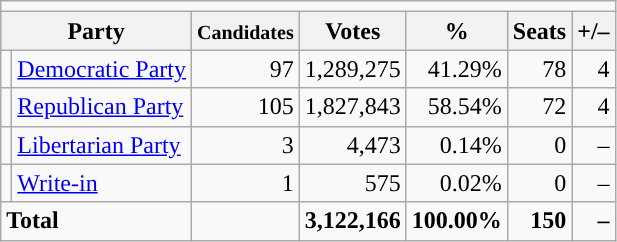<table class="wikitable" style="font-size:100%; text-align:right;">
<tr>
<td colspan="15" align="center"></td>
</tr>
<tr>
<th colspan="2">Party</th>
<th><small>Candidates</small></th>
<th>Votes</th>
<th>%</th>
<th>Seats</th>
<th>+/–</th>
</tr>
<tr>
<td style="background:"></td>
<td align="left"><a href='#'>Democratic Party</a></td>
<td>97</td>
<td>1,289,275</td>
<td>41.29%</td>
<td>78</td>
<td>4</td>
</tr>
<tr>
<td style="background:"></td>
<td align="left"><a href='#'>Republican Party</a></td>
<td>105</td>
<td>1,827,843</td>
<td>58.54%</td>
<td>72</td>
<td>4</td>
</tr>
<tr>
<td style="background:"></td>
<td align="left"><a href='#'>Libertarian Party</a></td>
<td>3</td>
<td>4,473</td>
<td>0.14%</td>
<td>0</td>
<td>–</td>
</tr>
<tr>
<td style="background:"></td>
<td align="left"><a href='#'>Write-in</a></td>
<td>1</td>
<td>575</td>
<td>0.02%</td>
<td>0</td>
<td>–</td>
</tr>
<tr style="font-weight:bold">
<td colspan="2" align="left">Total</td>
<td></td>
<td>3,122,166</td>
<td>100.00%</td>
<td>150</td>
<td>–</td>
</tr>
</table>
